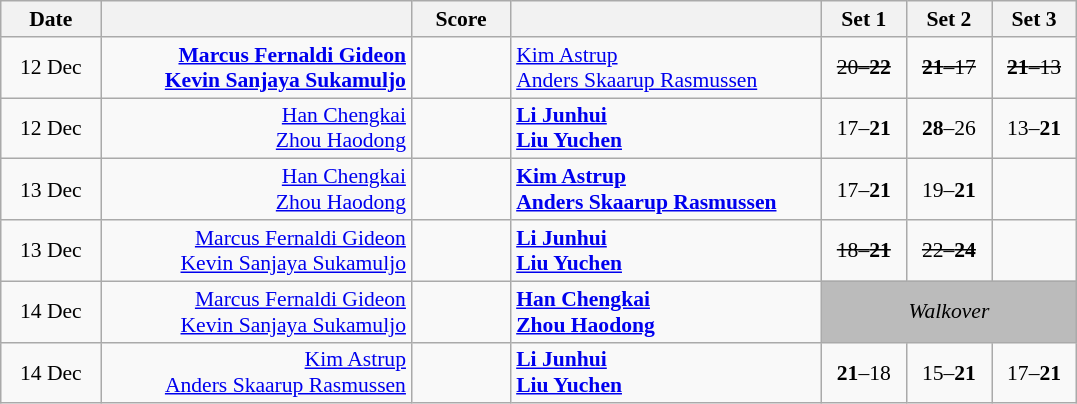<table class="wikitable"style="text-align: center; font-size:90%">
<tr>
<th width="60">Date</th>
<th align="right" width="200"></th>
<th width="60">Score</th>
<th align="left" width="200"></th>
<th width="50">Set 1</th>
<th width="50">Set 2</th>
<th width="50">Set 3</th>
</tr>
<tr>
<td>12 Dec</td>
<td align="right"><strong><a href='#'>Marcus Fernaldi Gideon</a> <br><a href='#'>Kevin Sanjaya Sukamuljo</a> </strong></td>
<td align="center"></td>
<td align="left"> <a href='#'>Kim Astrup</a><br> <a href='#'>Anders Skaarup Rasmussen</a></td>
<td><s>20–<strong>22</strong></s></td>
<td><s><strong>21</strong>–17</s></td>
<td><s><strong>21</strong>–13</s></td>
</tr>
<tr>
<td>12 Dec</td>
<td align="right"><a href='#'>Han Chengkai</a> <br><a href='#'>Zhou Haodong</a> </td>
<td align="center"></td>
<td align="left"><strong> <a href='#'>Li Junhui</a><br> <a href='#'>Liu Yuchen</a></strong></td>
<td>17–<strong>21</strong></td>
<td><strong>28</strong>–26</td>
<td>13–<strong>21</strong></td>
</tr>
<tr>
<td>13 Dec</td>
<td align="right"><a href='#'>Han Chengkai</a> <br><a href='#'>Zhou Haodong</a> </td>
<td align="center"></td>
<td align="left"><strong> <a href='#'>Kim Astrup</a><br> <a href='#'>Anders Skaarup Rasmussen</a></strong></td>
<td>17–<strong>21</strong></td>
<td>19–<strong>21</strong></td>
<td></td>
</tr>
<tr>
<td>13 Dec</td>
<td align="right"><a href='#'>Marcus Fernaldi Gideon</a> <br><a href='#'>Kevin Sanjaya Sukamuljo</a> </td>
<td align="center"></td>
<td align="left"><strong> <a href='#'>Li Junhui</a><br> <a href='#'>Liu Yuchen</a></strong></td>
<td><s>18–<strong>21</strong></s></td>
<td><s>22–<strong>24</strong></s></td>
<td></td>
</tr>
<tr>
<td>14 Dec</td>
<td align="right"><a href='#'>Marcus Fernaldi Gideon</a> <br><a href='#'>Kevin Sanjaya Sukamuljo</a> </td>
<td align="center"></td>
<td align="left"><strong> <a href='#'>Han Chengkai</a><br> <a href='#'>Zhou Haodong</a></strong></td>
<td bgcolor="#bbbbbb" colspan="3"><em>Walkover</em></td>
</tr>
<tr>
<td>14 Dec</td>
<td align="right"><a href='#'>Kim Astrup</a> <br><a href='#'>Anders Skaarup Rasmussen</a> </td>
<td align="center"></td>
<td align="left"><strong> <a href='#'>Li Junhui</a><br> <a href='#'>Liu Yuchen</a></strong></td>
<td><strong>21</strong>–18</td>
<td>15–<strong>21</strong></td>
<td>17–<strong>21</strong></td>
</tr>
</table>
